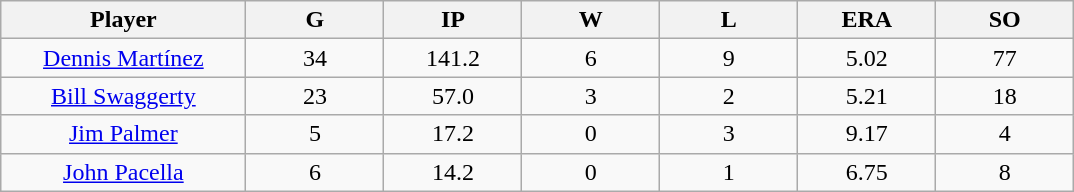<table class="wikitable sortable">
<tr>
<th bgcolor="#DDDDFF" width="16%">Player</th>
<th bgcolor="#DDDDFF" width="9%">G</th>
<th bgcolor="#DDDDFF" width="9%">IP</th>
<th bgcolor="#DDDDFF" width="9%">W</th>
<th bgcolor="#DDDDFF" width="9%">L</th>
<th bgcolor="#DDDDFF" width="9%">ERA</th>
<th bgcolor="#DDDDFF" width="9%">SO</th>
</tr>
<tr align="center">
<td><a href='#'>Dennis Martínez</a></td>
<td>34</td>
<td>141.2</td>
<td>6</td>
<td>9</td>
<td>5.02</td>
<td>77</td>
</tr>
<tr align="center">
<td><a href='#'>Bill Swaggerty</a></td>
<td>23</td>
<td>57.0</td>
<td>3</td>
<td>2</td>
<td>5.21</td>
<td>18</td>
</tr>
<tr align="center">
<td><a href='#'>Jim Palmer</a></td>
<td>5</td>
<td>17.2</td>
<td>0</td>
<td>3</td>
<td>9.17</td>
<td>4</td>
</tr>
<tr align="center">
<td><a href='#'>John Pacella</a></td>
<td>6</td>
<td>14.2</td>
<td>0</td>
<td>1</td>
<td>6.75</td>
<td>8</td>
</tr>
</table>
